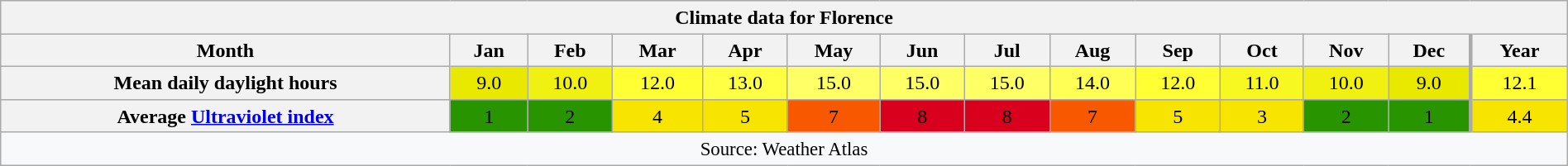<table style="width:100%;text-align:center;line-height:1.2em;margin-left:auto;margin-right:auto" class="wikitable mw-collapsible">
<tr>
<th Colspan=14>Climate data for Florence</th>
</tr>
<tr>
<th>Month</th>
<th>Jan</th>
<th>Feb</th>
<th>Mar</th>
<th>Apr</th>
<th>May</th>
<th>Jun</th>
<th>Jul</th>
<th>Aug</th>
<th>Sep</th>
<th>Oct</th>
<th>Nov</th>
<th>Dec</th>
<th style="border-left-width:medium">Year</th>
</tr>
<tr>
<th>Mean daily daylight hours</th>
<td style="background:#E9E900;color:#000000;">9.0</td>
<td style="background:#F0F011;color:#000000;">10.0</td>
<td style="background:#FFFF33;color:#000000;">12.0</td>
<td style="background:#FFFF44;color:#000000;">13.0</td>
<td style="background:#FFFF66;color:#000000;">15.0</td>
<td style="background:#FFFF66;color:#000000;">15.0</td>
<td style="background:#FFFF66;color:#000000;">15.0</td>
<td style="background:#FFFF55;color:#000000;">14.0</td>
<td style="background:#FFFF33;color:#000000;">12.0</td>
<td style="background:#F7F722;color:#000000;">11.0</td>
<td style="background:#F0F011;color:#000000;">10.0</td>
<td style="background:#E9E900;color:#000000;">9.0</td>
<td style="background:#FFFF34;color:#000000;border-left-width:medium">12.1</td>
</tr>
<tr>
<th>Average <a href='#'>Ultraviolet index</a></th>
<td style="background:#289500;color:#000000;">1</td>
<td style="background:#289500;color:#000000;">2</td>
<td style="background:#f7e400;color:#000000;">4</td>
<td style="background:#f7e400;color:#000000;">5</td>
<td style="background:#f85900;color:#000000;">7</td>
<td style="background:#d8001d;color:#000000;">8</td>
<td style="background:#d8001d;color:#000000;">8</td>
<td style="background:#f85900;color:#000000;">7</td>
<td style="background:#f7e400;color:#000000;">5</td>
<td style="background:#f7e400;color:#000000;">3</td>
<td style="background:#289500;color:#000000;">2</td>
<td style="background:#289500;color:#000000;">1</td>
<td style="background:#f7e400;color:#000000;border-left-width:medium">4.4</td>
</tr>
<tr>
<th Colspan=14 style="background:#f8f9fa;font-weight:normal;font-size:95%;">Source: Weather Atlas</th>
</tr>
</table>
